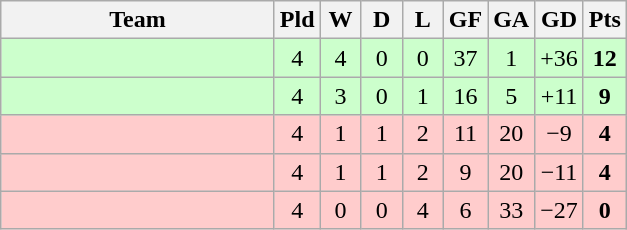<table class="wikitable" style="text-align: center;">
<tr>
<th width="175">Team</th>
<th width="20">Pld</th>
<th width="20">W</th>
<th width="20">D</th>
<th width="20">L</th>
<th width="20">GF</th>
<th width="20">GA</th>
<th width="20">GD</th>
<th width="20">Pts</th>
</tr>
<tr bgcolor=ccffcc>
<td align=left></td>
<td>4</td>
<td>4</td>
<td>0</td>
<td>0</td>
<td>37</td>
<td>1</td>
<td>+36</td>
<td><strong>12</strong></td>
</tr>
<tr bgcolor=ccffcc>
<td align=left></td>
<td>4</td>
<td>3</td>
<td>0</td>
<td>1</td>
<td>16</td>
<td>5</td>
<td>+11</td>
<td><strong>9</strong></td>
</tr>
<tr bgcolor=ffcccc>
<td align=left></td>
<td>4</td>
<td>1</td>
<td>1</td>
<td>2</td>
<td>11</td>
<td>20</td>
<td>−9</td>
<td><strong>4</strong></td>
</tr>
<tr bgcolor=ffcccc>
<td align=left></td>
<td>4</td>
<td>1</td>
<td>1</td>
<td>2</td>
<td>9</td>
<td>20</td>
<td>−11</td>
<td><strong>4</strong></td>
</tr>
<tr bgcolor=ffcccc>
<td align=left></td>
<td>4</td>
<td>0</td>
<td>0</td>
<td>4</td>
<td>6</td>
<td>33</td>
<td>−27</td>
<td><strong>0</strong></td>
</tr>
</table>
